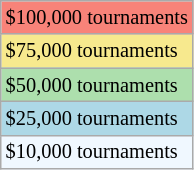<table class="wikitable" style="font-size:85%;">
<tr bgcolor="#F88379">
<td>$100,000 tournaments</td>
</tr>
<tr bgcolor="#F7E98E">
<td>$75,000 tournaments</td>
</tr>
<tr bgcolor="#ADDFAD">
<td>$50,000 tournaments</td>
</tr>
<tr bgcolor="lightblue">
<td>$25,000 tournaments</td>
</tr>
<tr bgcolor="#f0f8ff">
<td>$10,000 tournaments</td>
</tr>
</table>
